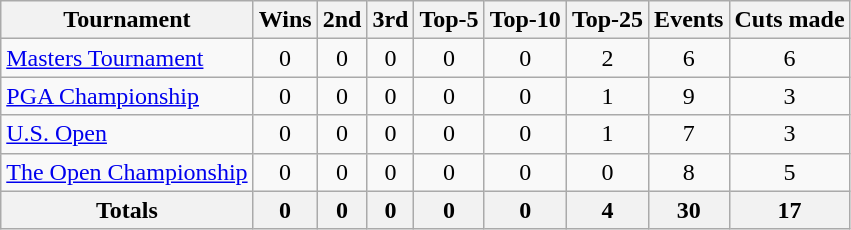<table class=wikitable style=text-align:center>
<tr>
<th>Tournament</th>
<th>Wins</th>
<th>2nd</th>
<th>3rd</th>
<th>Top-5</th>
<th>Top-10</th>
<th>Top-25</th>
<th>Events</th>
<th>Cuts made</th>
</tr>
<tr>
<td align=left><a href='#'>Masters Tournament</a></td>
<td>0</td>
<td>0</td>
<td>0</td>
<td>0</td>
<td>0</td>
<td>2</td>
<td>6</td>
<td>6</td>
</tr>
<tr>
<td align=left><a href='#'>PGA Championship</a></td>
<td>0</td>
<td>0</td>
<td>0</td>
<td>0</td>
<td>0</td>
<td>1</td>
<td>9</td>
<td>3</td>
</tr>
<tr>
<td align=left><a href='#'>U.S. Open</a></td>
<td>0</td>
<td>0</td>
<td>0</td>
<td>0</td>
<td>0</td>
<td>1</td>
<td>7</td>
<td>3</td>
</tr>
<tr>
<td align=left><a href='#'>The Open Championship</a></td>
<td>0</td>
<td>0</td>
<td>0</td>
<td>0</td>
<td>0</td>
<td>0</td>
<td>8</td>
<td>5</td>
</tr>
<tr>
<th>Totals</th>
<th>0</th>
<th>0</th>
<th>0</th>
<th>0</th>
<th>0</th>
<th>4</th>
<th>30</th>
<th>17</th>
</tr>
</table>
